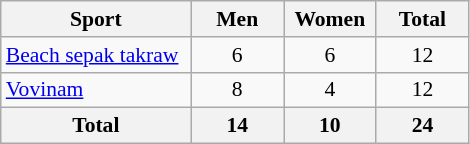<table class="wikitable sortable" style="font-size:90%; text-align:center;">
<tr>
<th width=120>Sport</th>
<th width=55>Men</th>
<th width=55>Women</th>
<th width=55>Total</th>
</tr>
<tr>
<td align=left><a href='#'>Beach sepak takraw</a></td>
<td>6</td>
<td>6</td>
<td>12</td>
</tr>
<tr>
<td align=left><a href='#'>Vovinam</a></td>
<td>8</td>
<td>4</td>
<td>12</td>
</tr>
<tr class="sortbottom">
<th>Total</th>
<th>14</th>
<th>10</th>
<th>24</th>
</tr>
</table>
